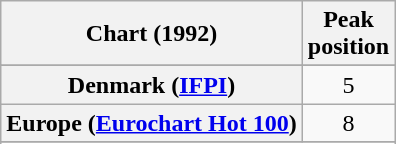<table class="wikitable sortable plainrowheaders" style="text-align:center">
<tr>
<th>Chart (1992)</th>
<th>Peak<br>position</th>
</tr>
<tr>
</tr>
<tr>
</tr>
<tr>
</tr>
<tr>
</tr>
<tr>
</tr>
<tr>
</tr>
<tr>
<th scope="row">Denmark (<a href='#'>IFPI</a>)</th>
<td>5</td>
</tr>
<tr>
<th scope="row">Europe (<a href='#'>Eurochart Hot 100</a>)</th>
<td>8</td>
</tr>
<tr>
</tr>
<tr>
</tr>
<tr>
</tr>
<tr>
</tr>
<tr>
</tr>
<tr>
</tr>
<tr>
</tr>
<tr>
</tr>
<tr>
</tr>
<tr>
</tr>
<tr>
</tr>
</table>
